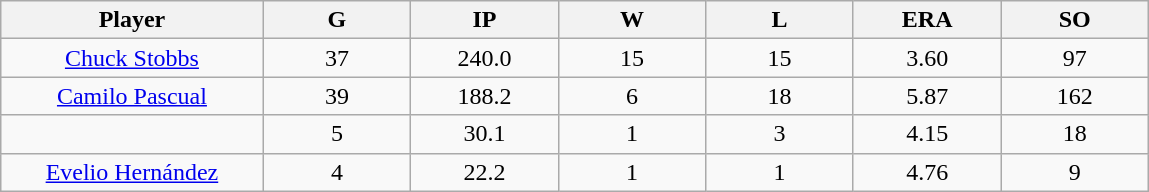<table class="wikitable sortable">
<tr>
<th bgcolor="#DDDDFF" width="16%">Player</th>
<th bgcolor="#DDDDFF" width="9%">G</th>
<th bgcolor="#DDDDFF" width="9%">IP</th>
<th bgcolor="#DDDDFF" width="9%">W</th>
<th bgcolor="#DDDDFF" width="9%">L</th>
<th bgcolor="#DDDDFF" width="9%">ERA</th>
<th bgcolor="#DDDDFF" width="9%">SO</th>
</tr>
<tr align="center">
<td><a href='#'>Chuck Stobbs</a></td>
<td>37</td>
<td>240.0</td>
<td>15</td>
<td>15</td>
<td>3.60</td>
<td>97</td>
</tr>
<tr align="center">
<td><a href='#'>Camilo Pascual</a></td>
<td>39</td>
<td>188.2</td>
<td>6</td>
<td>18</td>
<td>5.87</td>
<td>162</td>
</tr>
<tr align="center">
<td></td>
<td>5</td>
<td>30.1</td>
<td>1</td>
<td>3</td>
<td>4.15</td>
<td>18</td>
</tr>
<tr align="center">
<td><a href='#'>Evelio Hernández</a></td>
<td>4</td>
<td>22.2</td>
<td>1</td>
<td>1</td>
<td>4.76</td>
<td>9</td>
</tr>
</table>
